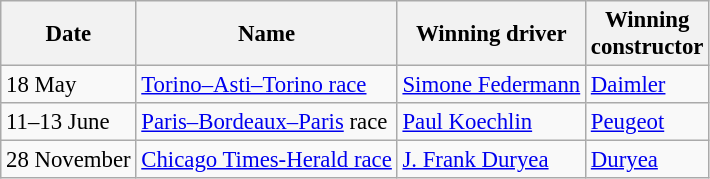<table class="wikitable" style="font-size:95%">
<tr>
<th>Date</th>
<th>Name</th>
<th>Winning driver</th>
<th>Winning<br>constructor</th>
</tr>
<tr>
<td>18 May</td>
<td> <a href='#'>Torino–Asti–Torino race</a></td>
<td> <a href='#'>Simone Federmann</a></td>
<td><a href='#'>Daimler</a></td>
</tr>
<tr>
<td>11–13 June</td>
<td> <a href='#'>Paris–Bordeaux–Paris</a> race</td>
<td> <a href='#'>Paul Koechlin</a></td>
<td><a href='#'>Peugeot</a></td>
</tr>
<tr>
<td>28 November</td>
<td> <a href='#'>Chicago Times-Herald race</a></td>
<td> <a href='#'>J. Frank Duryea</a></td>
<td><a href='#'>Duryea</a></td>
</tr>
</table>
